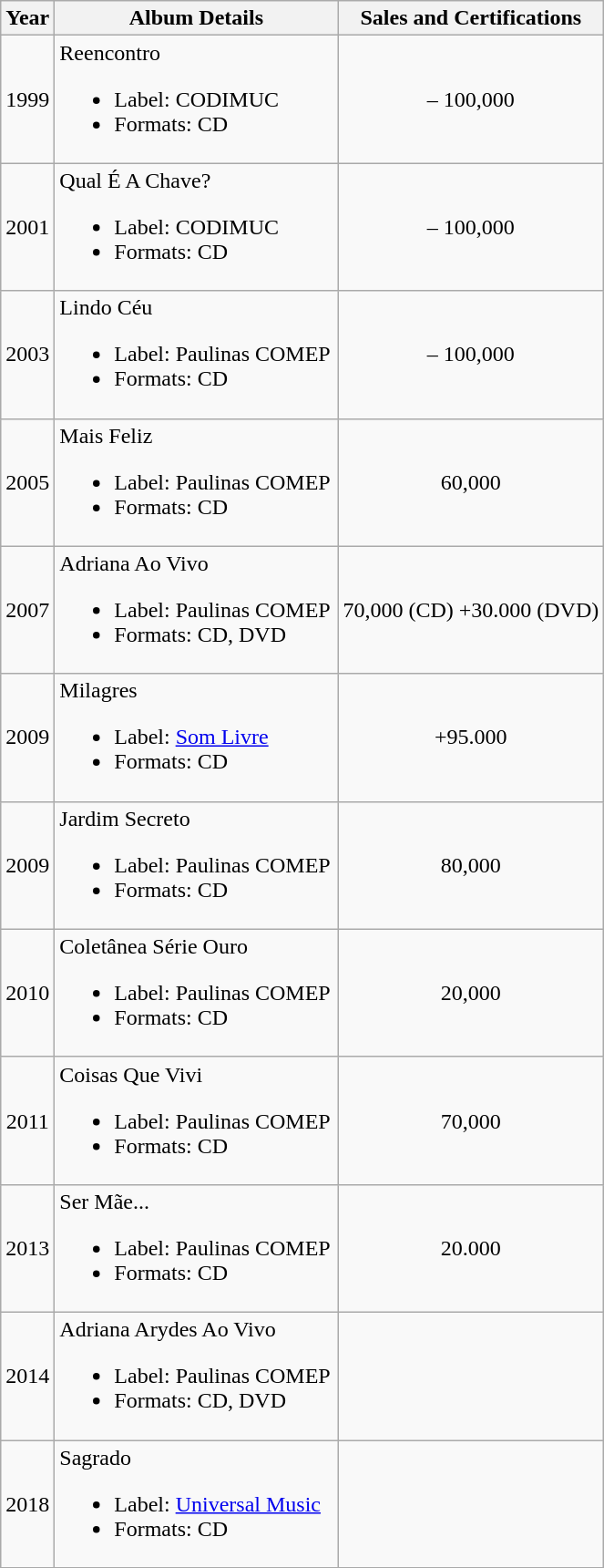<table class="wikitable" style="text-align:center;">
<tr>
<th rowspan="1">Year</th>
<th rowspan="1" width="200">Album Details</th>
<th rowspan="1">Sales and Certifications</th>
</tr>
<tr>
<td>1999</td>
<td align="left">Reencontro<br><ul><li>Label: CODIMUC</li><li>Formats: CD</li></ul></td>
<td> – 100,000</td>
</tr>
<tr>
<td>2001</td>
<td align="left">Qual É A Chave?<br><ul><li>Label: CODIMUC</li><li>Formats: CD</li></ul></td>
<td> – 100,000</td>
</tr>
<tr>
<td>2003</td>
<td align="left">Lindo Céu<br><ul><li>Label: Paulinas COMEP</li><li>Formats: CD</li></ul></td>
<td> – 100,000</td>
</tr>
<tr>
<td>2005</td>
<td align="left">Mais Feliz<br><ul><li>Label: Paulinas COMEP</li><li>Formats: CD</li></ul></td>
<td> 60,000</td>
</tr>
<tr>
<td>2007</td>
<td align="left">Adriana Ao Vivo<br><ul><li>Label: Paulinas COMEP</li><li>Formats: CD, DVD</li></ul></td>
<td> 70,000 (CD) +30.000 (DVD)</td>
</tr>
<tr>
<td>2009</td>
<td align="left">Milagres<br><ul><li>Label: <a href='#'>Som Livre</a></li><li>Formats: CD</li></ul></td>
<td> +95.000</td>
</tr>
<tr>
<td>2009</td>
<td align="left">Jardim Secreto<br><ul><li>Label: Paulinas COMEP</li><li>Formats: CD</li></ul></td>
<td> 80,000</td>
</tr>
<tr>
<td>2010</td>
<td align="left">Coletânea Série Ouro<br><ul><li>Label: Paulinas COMEP</li><li>Formats: CD</li></ul></td>
<td> 20,000</td>
</tr>
<tr>
<td>2011</td>
<td align="left">Coisas Que Vivi<br><ul><li>Label: Paulinas COMEP</li><li>Formats: CD</li></ul></td>
<td> 70,000</td>
</tr>
<tr>
<td>2013</td>
<td align="left">Ser Mãe...<br><ul><li>Label: Paulinas COMEP</li><li>Formats: CD</li></ul></td>
<td>20.000</td>
</tr>
<tr>
<td>2014</td>
<td align="left">Adriana Arydes Ao Vivo<br><ul><li>Label: Paulinas COMEP</li><li>Formats: CD, DVD</li></ul></td>
<td></td>
</tr>
<tr>
<td>2018</td>
<td align="left">Sagrado<br><ul><li>Label: <a href='#'>Universal Music</a></li><li>Formats: CD</li></ul></td>
<td></td>
</tr>
</table>
